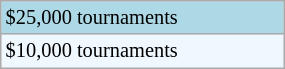<table class="wikitable"  style="font-size:85%; width:15%;">
<tr style="background:lightblue;">
<td>$25,000 tournaments</td>
</tr>
<tr style="background:#f0f8ff;">
<td>$10,000 tournaments</td>
</tr>
</table>
